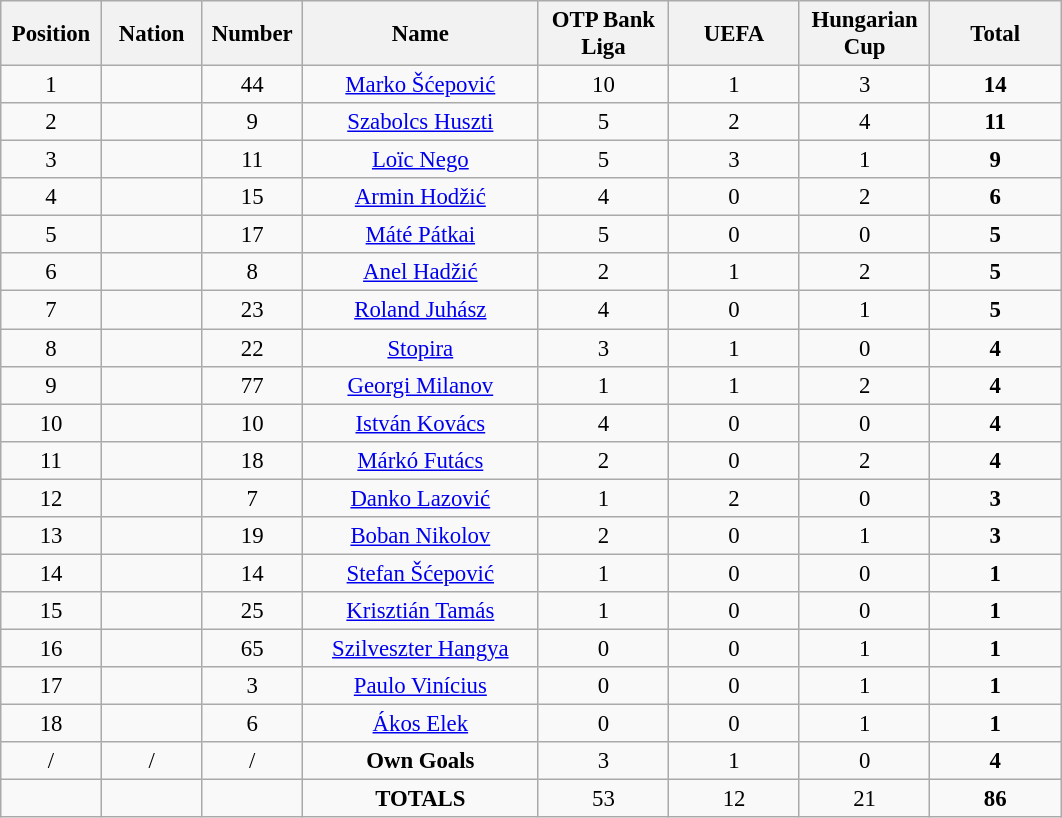<table class="wikitable" style="font-size: 95%; text-align: center;">
<tr>
<th width=60>Position</th>
<th width=60>Nation</th>
<th width=60>Number</th>
<th width=150>Name</th>
<th width=80>OTP Bank Liga</th>
<th width=80>UEFA</th>
<th width=80>Hungarian Cup</th>
<th width=80>Total</th>
</tr>
<tr>
<td>1</td>
<td></td>
<td>44</td>
<td><a href='#'>Marko Šćepović</a></td>
<td>10</td>
<td>1</td>
<td>3</td>
<td><strong>14</strong></td>
</tr>
<tr>
<td>2</td>
<td></td>
<td>9</td>
<td><a href='#'>Szabolcs Huszti</a></td>
<td>5</td>
<td>2</td>
<td>4</td>
<td><strong>11</strong></td>
</tr>
<tr>
<td>3</td>
<td></td>
<td>11</td>
<td><a href='#'>Loïc Nego</a></td>
<td>5</td>
<td>3</td>
<td>1</td>
<td><strong>9</strong></td>
</tr>
<tr>
<td>4</td>
<td></td>
<td>15</td>
<td><a href='#'>Armin Hodžić</a></td>
<td>4</td>
<td>0</td>
<td>2</td>
<td><strong>6</strong></td>
</tr>
<tr>
<td>5</td>
<td></td>
<td>17</td>
<td><a href='#'>Máté Pátkai</a></td>
<td>5</td>
<td>0</td>
<td>0</td>
<td><strong>5</strong></td>
</tr>
<tr>
<td>6</td>
<td></td>
<td>8</td>
<td><a href='#'>Anel Hadžić</a></td>
<td>2</td>
<td>1</td>
<td>2</td>
<td><strong>5</strong></td>
</tr>
<tr>
<td>7</td>
<td></td>
<td>23</td>
<td><a href='#'>Roland Juhász</a></td>
<td>4</td>
<td>0</td>
<td>1</td>
<td><strong>5</strong></td>
</tr>
<tr>
<td>8</td>
<td></td>
<td>22</td>
<td><a href='#'>Stopira</a></td>
<td>3</td>
<td>1</td>
<td>0</td>
<td><strong>4</strong></td>
</tr>
<tr>
<td>9</td>
<td></td>
<td>77</td>
<td><a href='#'>Georgi Milanov</a></td>
<td>1</td>
<td>1</td>
<td>2</td>
<td><strong>4</strong></td>
</tr>
<tr>
<td>10</td>
<td></td>
<td>10</td>
<td><a href='#'>István Kovács</a></td>
<td>4</td>
<td>0</td>
<td>0</td>
<td><strong>4</strong></td>
</tr>
<tr>
<td>11</td>
<td></td>
<td>18</td>
<td><a href='#'>Márkó Futács</a></td>
<td>2</td>
<td>0</td>
<td>2</td>
<td><strong>4</strong></td>
</tr>
<tr>
<td>12</td>
<td></td>
<td>7</td>
<td><a href='#'>Danko Lazović</a></td>
<td>1</td>
<td>2</td>
<td>0</td>
<td><strong>3</strong></td>
</tr>
<tr>
<td>13</td>
<td></td>
<td>19</td>
<td><a href='#'>Boban Nikolov</a></td>
<td>2</td>
<td>0</td>
<td>1</td>
<td><strong>3</strong></td>
</tr>
<tr>
<td>14</td>
<td></td>
<td>14</td>
<td><a href='#'>Stefan Šćepović</a></td>
<td>1</td>
<td>0</td>
<td>0</td>
<td><strong>1</strong></td>
</tr>
<tr>
<td>15</td>
<td></td>
<td>25</td>
<td><a href='#'>Krisztián Tamás</a></td>
<td>1</td>
<td>0</td>
<td>0</td>
<td><strong>1</strong></td>
</tr>
<tr>
<td>16</td>
<td></td>
<td>65</td>
<td><a href='#'>Szilveszter Hangya</a></td>
<td>0</td>
<td>0</td>
<td>1</td>
<td><strong>1</strong></td>
</tr>
<tr>
<td>17</td>
<td></td>
<td>3</td>
<td><a href='#'>Paulo Vinícius</a></td>
<td>0</td>
<td>0</td>
<td>1</td>
<td><strong>1</strong></td>
</tr>
<tr>
<td>18</td>
<td></td>
<td>6</td>
<td><a href='#'>Ákos Elek</a></td>
<td>0</td>
<td>0</td>
<td>1</td>
<td><strong>1</strong></td>
</tr>
<tr>
<td>/</td>
<td>/</td>
<td>/</td>
<td><strong>Own Goals</strong></td>
<td>3</td>
<td>1</td>
<td>0</td>
<td><strong>4</strong></td>
</tr>
<tr>
<td></td>
<td></td>
<td></td>
<td><strong>TOTALS</strong></td>
<td>53</td>
<td>12</td>
<td>21</td>
<td><strong>86</strong></td>
</tr>
</table>
